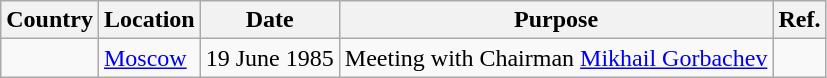<table class="wikitable">
<tr>
<th>Country</th>
<th>Location</th>
<th>Date</th>
<th>Purpose</th>
<th>Ref.</th>
</tr>
<tr>
<td></td>
<td><a href='#'>Moscow</a></td>
<td>19 June 1985</td>
<td>Meeting with Chairman <a href='#'>Mikhail Gorbachev</a></td>
<td></td>
</tr>
</table>
